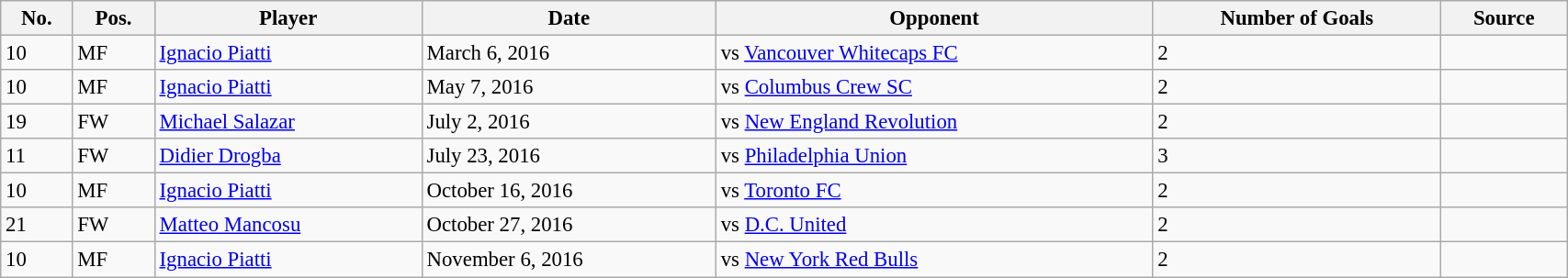<table class="wikitable sortable" style="width:90%; text-align:center; font-size:95%; text-align:left;">
<tr>
<th><strong>No.</strong></th>
<th><strong>Pos.</strong></th>
<th><strong>Player</strong></th>
<th><strong>Date</strong></th>
<th><strong>Opponent</strong></th>
<th><strong>Number of Goals</strong></th>
<th><strong>Source</strong></th>
</tr>
<tr>
<td>10</td>
<td>MF</td>
<td> <a href='#'>Ignacio Piatti</a></td>
<td>March 6, 2016</td>
<td>vs <a href='#'>Vancouver Whitecaps FC</a></td>
<td>2</td>
<td></td>
</tr>
<tr>
<td>10</td>
<td>MF</td>
<td> <a href='#'>Ignacio Piatti</a></td>
<td>May 7, 2016</td>
<td>vs <a href='#'>Columbus Crew SC</a></td>
<td>2</td>
<td></td>
</tr>
<tr>
<td>19</td>
<td>FW</td>
<td> <a href='#'>Michael Salazar</a></td>
<td>July 2, 2016</td>
<td>vs <a href='#'>New England Revolution</a></td>
<td>2</td>
<td></td>
</tr>
<tr>
<td>11</td>
<td>FW</td>
<td> <a href='#'>Didier Drogba</a></td>
<td>July 23, 2016</td>
<td>vs <a href='#'>Philadelphia Union</a></td>
<td>3</td>
<td></td>
</tr>
<tr>
<td>10</td>
<td>MF</td>
<td> <a href='#'>Ignacio Piatti</a></td>
<td>October 16, 2016</td>
<td>vs <a href='#'>Toronto FC</a></td>
<td>2</td>
<td></td>
</tr>
<tr>
<td>21</td>
<td>FW</td>
<td> <a href='#'>Matteo Mancosu</a></td>
<td>October 27, 2016</td>
<td>vs <a href='#'>D.C. United</a></td>
<td>2</td>
<td></td>
</tr>
<tr>
<td>10</td>
<td>MF</td>
<td> <a href='#'>Ignacio Piatti</a></td>
<td>November 6, 2016</td>
<td>vs <a href='#'>New York Red Bulls</a></td>
<td>2</td>
<td></td>
</tr>
</table>
